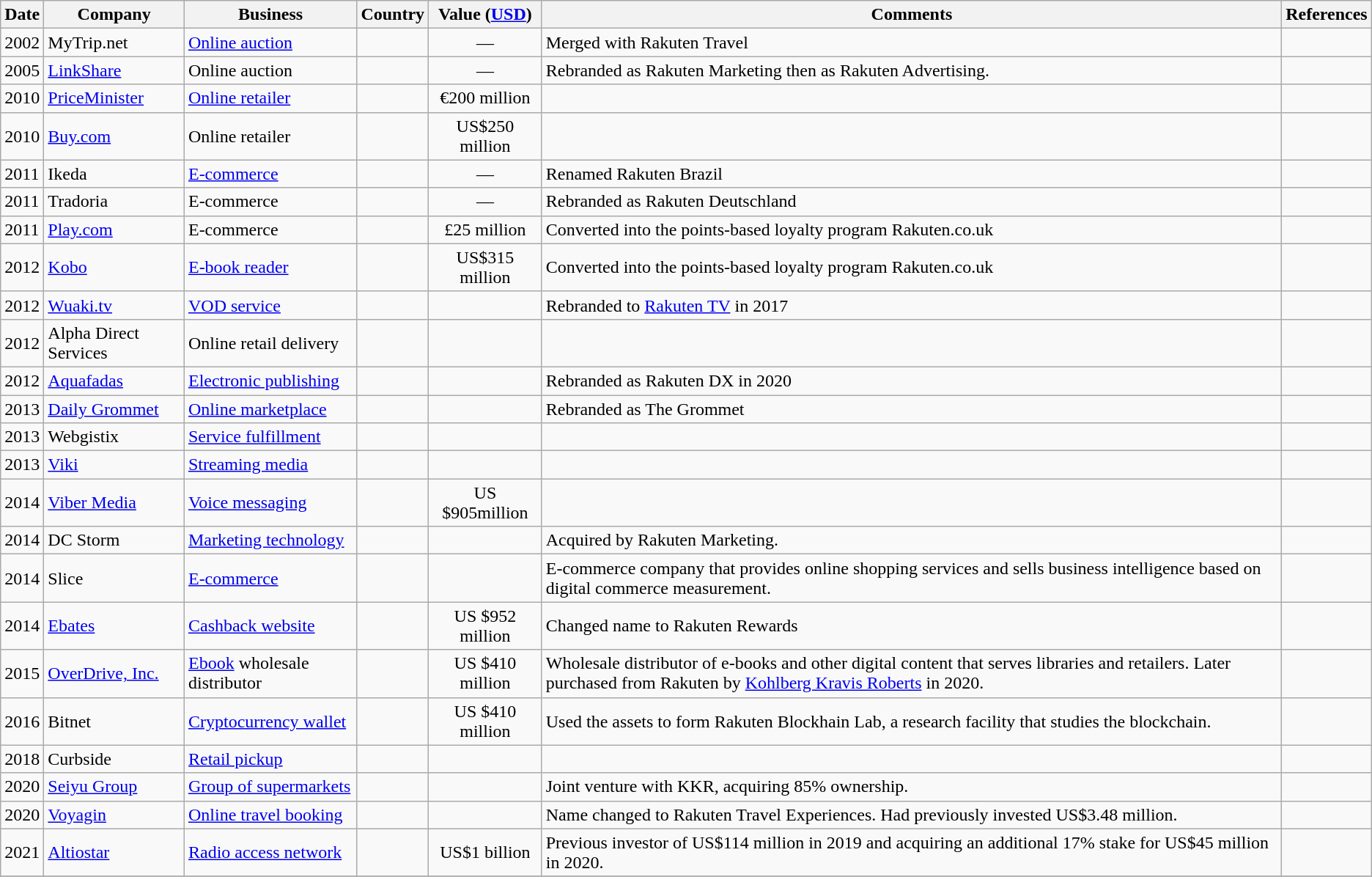<table class="wikitable sortable">
<tr>
<th>Date</th>
<th>Company</th>
<th>Business</th>
<th>Country</th>
<th>Value (<a href='#'>USD</a>)</th>
<th>Comments</th>
<th class="unsortable">References</th>
</tr>
<tr>
<td>2002</td>
<td>MyTrip.net</td>
<td><a href='#'>Online auction</a></td>
<td></td>
<td align="center">—</td>
<td>Merged with Rakuten Travel</td>
<td align="center"></td>
</tr>
<tr>
<td>2005</td>
<td><a href='#'>LinkShare</a></td>
<td>Online auction</td>
<td></td>
<td align="center">—</td>
<td>Rebranded as Rakuten Marketing then as Rakuten Advertising.</td>
<td align="center"></td>
</tr>
<tr>
<td>2010</td>
<td><a href='#'>PriceMinister</a></td>
<td><a href='#'>Online retailer</a></td>
<td></td>
<td align="center">€200 million</td>
<td></td>
<td align="center"></td>
</tr>
<tr>
<td>2010</td>
<td><a href='#'>Buy.com</a></td>
<td>Online retailer</td>
<td></td>
<td align="center">US$250 million</td>
<td></td>
<td align="center"></td>
</tr>
<tr>
<td>2011</td>
<td>Ikeda</td>
<td><a href='#'>E-commerce</a></td>
<td></td>
<td align="center">—</td>
<td>Renamed Rakuten Brazil</td>
<td align="center"></td>
</tr>
<tr>
<td>2011</td>
<td>Tradoria</td>
<td>E-commerce</td>
<td></td>
<td align="center">—</td>
<td>Rebranded as Rakuten Deutschland</td>
<td align="center"></td>
</tr>
<tr>
<td>2011</td>
<td><a href='#'>Play.com</a></td>
<td>E-commerce</td>
<td></td>
<td align="center">£25 million</td>
<td>Converted into the points-based loyalty program Rakuten.co.uk</td>
<td align="center"></td>
</tr>
<tr>
<td>2012</td>
<td><a href='#'>Kobo</a></td>
<td><a href='#'>E-book reader</a></td>
<td></td>
<td align="center">US$315 million</td>
<td>Converted into the points-based loyalty program Rakuten.co.uk</td>
<td align="center"></td>
</tr>
<tr>
<td>2012</td>
<td><a href='#'>Wuaki.tv</a></td>
<td><a href='#'>VOD service</a></td>
<td></td>
<td align="center"></td>
<td>Rebranded to <a href='#'>Rakuten TV</a> in 2017</td>
<td align="center"></td>
</tr>
<tr>
<td>2012</td>
<td>Alpha Direct Services</td>
<td>Online retail delivery</td>
<td></td>
<td align="center"></td>
<td></td>
<td align="center"></td>
</tr>
<tr>
<td>2012</td>
<td><a href='#'>Aquafadas</a></td>
<td><a href='#'>Electronic publishing</a></td>
<td></td>
<td align="center"></td>
<td>Rebranded as Rakuten DX in 2020</td>
<td align="center"></td>
</tr>
<tr>
<td>2013</td>
<td><a href='#'>Daily Grommet</a></td>
<td><a href='#'>Online marketplace</a></td>
<td></td>
<td align="center"></td>
<td>Rebranded as The Grommet</td>
<td align="center"></td>
</tr>
<tr>
<td>2013</td>
<td>Webgistix</td>
<td><a href='#'>Service fulfillment</a></td>
<td></td>
<td align="center"></td>
<td></td>
<td align="center"></td>
</tr>
<tr>
<td>2013</td>
<td><a href='#'>Viki</a></td>
<td><a href='#'>Streaming media</a></td>
<td></td>
<td align="center"></td>
<td></td>
<td align="center"></td>
</tr>
<tr>
<td>2014</td>
<td><a href='#'>Viber Media</a></td>
<td><a href='#'>Voice messaging</a></td>
<td></td>
<td align="center">US $905million</td>
<td></td>
<td align="center"></td>
</tr>
<tr>
<td>2014</td>
<td>DC Storm</td>
<td><a href='#'>Marketing technology</a></td>
<td></td>
<td align="center"></td>
<td>Acquired by Rakuten Marketing.</td>
<td align="center"></td>
</tr>
<tr>
<td>2014</td>
<td>Slice</td>
<td><a href='#'>E-commerce</a></td>
<td></td>
<td align="center"></td>
<td>E-commerce company that provides online shopping services and sells business intelligence based on digital commerce measurement.</td>
<td align="center"></td>
</tr>
<tr>
<td>2014</td>
<td><a href='#'>Ebates</a></td>
<td><a href='#'>Cashback website</a></td>
<td></td>
<td align="center">US $952 million</td>
<td>Changed name to Rakuten Rewards</td>
<td align="center"></td>
</tr>
<tr>
<td>2015</td>
<td><a href='#'>OverDrive, Inc.</a></td>
<td><a href='#'>Ebook</a> wholesale distributor</td>
<td></td>
<td align="center">US $410 million</td>
<td>Wholesale distributor of e-books and other digital content that serves libraries and retailers. Later purchased from Rakuten by <a href='#'>Kohlberg Kravis Roberts</a> in 2020.</td>
<td align="center"></td>
</tr>
<tr>
<td>2016</td>
<td>Bitnet</td>
<td><a href='#'>Cryptocurrency wallet</a></td>
<td></td>
<td align="center">US $410 million</td>
<td>Used the assets to form Rakuten Blockhain Lab, a research facility that studies the blockchain.</td>
<td align="center"></td>
</tr>
<tr>
<td>2018</td>
<td>Curbside</td>
<td><a href='#'>Retail pickup</a></td>
<td></td>
<td align="center"></td>
<td></td>
<td align="center"></td>
</tr>
<tr>
<td>2020</td>
<td><a href='#'>Seiyu Group</a></td>
<td><a href='#'>Group of supermarkets</a></td>
<td></td>
<td align="center"></td>
<td>Joint venture with KKR, acquiring 85% ownership.</td>
<td align="center"></td>
</tr>
<tr>
<td>2020</td>
<td><a href='#'>Voyagin</a></td>
<td><a href='#'>Online travel booking</a></td>
<td></td>
<td align="center"></td>
<td>Name changed to Rakuten Travel Experiences. Had previously invested US$3.48 million.</td>
<td align="center"></td>
</tr>
<tr>
<td>2021</td>
<td><a href='#'>Altiostar</a></td>
<td><a href='#'>Radio access network</a></td>
<td></td>
<td align="center">US$1 billion</td>
<td>Previous investor of US$114 million in 2019 and acquiring an additional 17% stake for US$45 million in 2020.</td>
<td align="center"></td>
</tr>
<tr>
</tr>
</table>
